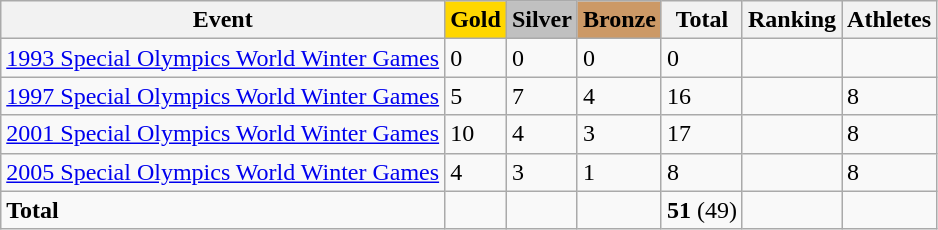<table class="wikitable">
<tr>
<th>Event</th>
<td style="background:gold; font-weight:bold;">Gold</td>
<td style="background:silver; font-weight:bold;">Silver</td>
<td style="background:#cc9966; font-weight:bold;">Bronze</td>
<th>Total</th>
<th>Ranking</th>
<th>Athletes</th>
</tr>
<tr>
<td><a href='#'>1993 Special Olympics World Winter Games</a></td>
<td>0</td>
<td>0</td>
<td>0</td>
<td>0</td>
<td></td>
<td></td>
</tr>
<tr>
<td><a href='#'>1997 Special Olympics World Winter Games</a></td>
<td>5</td>
<td>7</td>
<td>4</td>
<td>16</td>
<td></td>
<td>8</td>
</tr>
<tr>
<td><a href='#'>2001 Special Olympics World Winter Games</a></td>
<td>10</td>
<td>4</td>
<td>3</td>
<td>17</td>
<td></td>
<td>8</td>
</tr>
<tr>
<td><a href='#'>2005 Special Olympics World Winter Games</a></td>
<td>4</td>
<td>3</td>
<td>1</td>
<td>8</td>
<td></td>
<td>8</td>
</tr>
<tr>
<td><strong> Total</strong></td>
<td><strong> </strong></td>
<td><strong> </strong></td>
<td><strong> </strong></td>
<td><strong>51</strong> (49)</td>
<td></td>
</tr>
</table>
